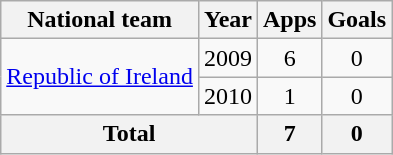<table class="wikitable" style="text-align:center">
<tr>
<th>National team</th>
<th>Year</th>
<th>Apps</th>
<th>Goals</th>
</tr>
<tr>
<td rowspan="2"><a href='#'>Republic of Ireland</a></td>
<td>2009</td>
<td>6</td>
<td>0</td>
</tr>
<tr>
<td>2010</td>
<td>1</td>
<td>0</td>
</tr>
<tr>
<th colspan="2">Total</th>
<th>7</th>
<th>0</th>
</tr>
</table>
